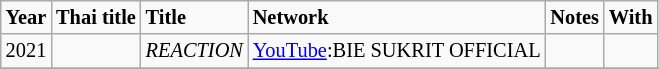<table class="wikitable" style="font-size: 85%;">
<tr>
<td><strong>Year</strong></td>
<td><strong>Thai title</strong></td>
<td><strong>Title</strong></td>
<td><strong>Network</strong></td>
<td><strong>Notes</strong></td>
<td><strong>With</strong></td>
</tr>
<tr>
<td rowspan="1">2021</td>
<td><em> </em></td>
<td><em>REACTION</em></td>
<td><a href='#'>YouTube</a>:BIE SUKRIT OFFICIAL</td>
<td></td>
<td></td>
</tr>
<tr>
</tr>
</table>
